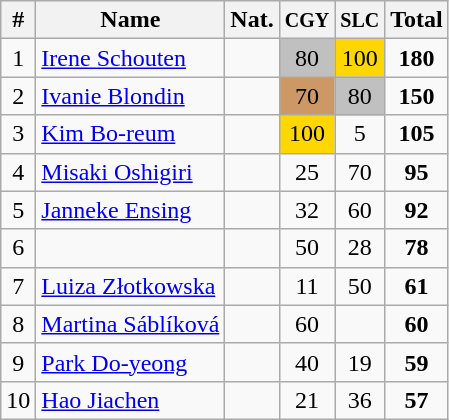<table class="wikitable" style="text-align:center;">
<tr>
<th>#</th>
<th>Name</th>
<th>Nat.</th>
<th><small>CGY</small></th>
<th><small>SLC</small></th>
<th>Total</th>
</tr>
<tr>
<td>1</td>
<td align=left><a href='#'>Irene Schouten</a></td>
<td></td>
<td bgcolor=silver>80</td>
<td bgcolor=gold>100</td>
<td><strong>180</strong></td>
</tr>
<tr>
<td>2</td>
<td align=left><a href='#'>Ivanie Blondin</a></td>
<td></td>
<td bgcolor=cc9966>70</td>
<td bgcolor=silver>80</td>
<td><strong>150</strong></td>
</tr>
<tr>
<td>3</td>
<td align=left><a href='#'>Kim Bo-reum</a></td>
<td></td>
<td bgcolor=gold>100</td>
<td>5</td>
<td><strong>105</strong></td>
</tr>
<tr>
<td>4</td>
<td align=left><a href='#'>Misaki Oshigiri</a></td>
<td></td>
<td>25</td>
<td>70</td>
<td><strong>95</strong></td>
</tr>
<tr>
<td>5</td>
<td align=left><a href='#'>Janneke Ensing</a></td>
<td></td>
<td>32</td>
<td>60</td>
<td><strong>92</strong></td>
</tr>
<tr>
<td>6</td>
<td align=left></td>
<td></td>
<td>50</td>
<td>28</td>
<td><strong>78</strong></td>
</tr>
<tr>
<td>7</td>
<td align=left><a href='#'>Luiza Złotkowska</a></td>
<td></td>
<td>11</td>
<td>50</td>
<td><strong>61</strong></td>
</tr>
<tr>
<td>8</td>
<td align=left><a href='#'>Martina Sáblíková</a></td>
<td></td>
<td>60</td>
<td></td>
<td><strong>60</strong></td>
</tr>
<tr>
<td>9</td>
<td align=left><a href='#'>Park Do-yeong</a></td>
<td></td>
<td>40</td>
<td>19</td>
<td><strong>59</strong></td>
</tr>
<tr>
<td>10</td>
<td align=left><a href='#'>Hao Jiachen</a></td>
<td></td>
<td>21</td>
<td>36</td>
<td><strong>57</strong></td>
</tr>
</table>
